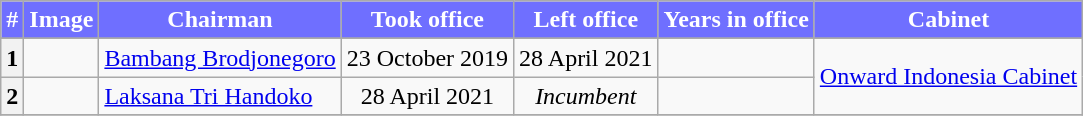<table class="wikitable">
<tr>
<th style="background-color:#6f6fff; color:#ffffff;">#</th>
<th style="background-color:#6f6fff; color:#ffffff;">Image</th>
<th style="background-color:#6f6fff; color:#ffffff;">Chairman</th>
<th style="background-color:#6f6fff; color:#ffffff;">Took office</th>
<th style="background-color:#6f6fff; color:#ffffff;">Left office</th>
<th style="background-color:#6f6fff; color:#ffffff;">Years in office</th>
<th style="background-color:#6f6fff; color:#ffffff;">Cabinet</th>
</tr>
<tr>
</tr>
<tr>
<th><strong>1</strong></th>
<td></td>
<td><a href='#'>Bambang Brodjonegoro</a></td>
<td style="text-align:center;">23 October 2019</td>
<td style="text-align:center;">28 April 2021</td>
<td style="text-align:center;"></td>
<td rowspan="2"><a href='#'>Onward Indonesia Cabinet</a></td>
</tr>
<tr>
<th><strong>2</strong></th>
<td></td>
<td><a href='#'>Laksana Tri Handoko</a></td>
<td style="text-align:center;">28 April 2021</td>
<td style="text-align:center;"><em>Incumbent</em></td>
<td style="text-align:center;"></td>
</tr>
<tr>
</tr>
</table>
